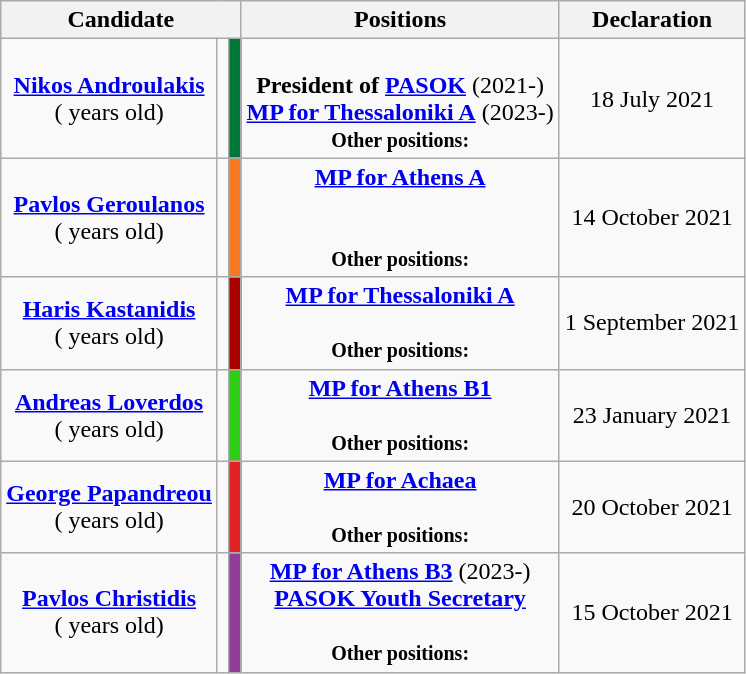<table class="wikitable" style="text-align:center;">
<tr>
<th colspan="3" width="125">Candidate</th>
<th>Positions</th>
<th>Declaration</th>
</tr>
<tr>
<td><strong><a href='#'>Nikos Androulakis</a></strong><br>( years old)</td>
<td></td>
<td width="1px" style="background:#007838"></td>
<td><br> <strong>President of <a href='#'>PASOK</a></strong>  (2021-) <br> <strong><a href='#'>MP for Thessaloniki A</a></strong> (2023-) <br> <small><strong>Other positions:</strong></small></td>
<td>18 July 2021</td>
</tr>
<tr>
<td><strong><a href='#'>Pavlos Geroulanos</a></strong><br>( years old)</td>
<td></td>
<td width="1px" style="background:#F47921"></td>
<td><strong><a href='#'>MP for Athens A</a></strong><br><br><br><small><strong>Other positions:</strong></small></td>
<td>14 October 2021</td>
</tr>
<tr>
<td><strong><a href='#'>Haris Kastanidis</a></strong><br>( years old)</td>
<td></td>
<td width="1px" style="background:#A90000"></td>
<td><strong><a href='#'>MP for Thessaloniki A</a></strong><br><br><small><strong>Other positions:</strong></small></td>
<td>1 September 2021</td>
</tr>
<tr>
<td><strong><a href='#'>Andreas Loverdos</a></strong><br>( years old)</td>
<td></td>
<td width="1px" style="background:#2ECD16"></td>
<td><strong><a href='#'>MP for Athens B1</a></strong><br><br><small><strong>Other positions:</strong></small></td>
<td>23 January 2021</td>
</tr>
<tr>
<td><strong><a href='#'>George Papandreou</a></strong><br>( years old)</td>
<td></td>
<td width="1px" style="background:#E22222"></td>
<td><strong><a href='#'>MP for Achaea</a></strong><br><br><small><strong>Other positions:</strong></small></td>
<td>20 October 2021</td>
</tr>
<tr>
<td><strong><a href='#'>Pavlos Christidis</a></strong><br>( years old)</td>
<td></td>
<td width="1px" style="background:#923D98"></td>
<td><strong><a href='#'>MP for Athens B3</a></strong> (2023-) <br> <strong><a href='#'>PASOK Youth Secretary</a></strong><br><br><small><strong>Other positions:</strong></small></td>
<td>15 October 2021</td>
</tr>
</table>
